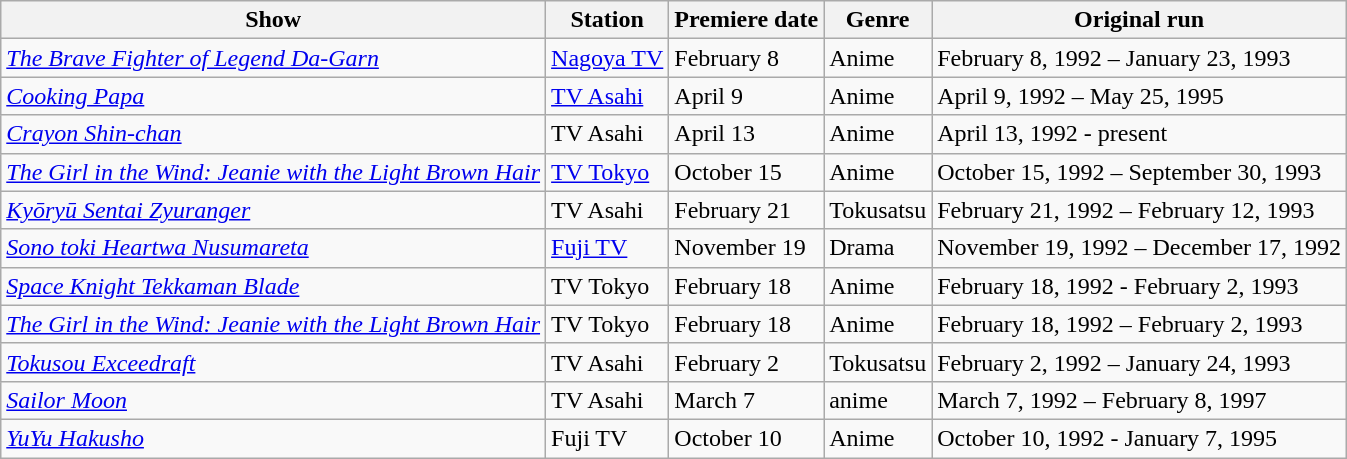<table class="wikitable sortable">
<tr>
<th>Show</th>
<th>Station</th>
<th>Premiere date</th>
<th>Genre</th>
<th>Original run</th>
</tr>
<tr>
<td><em><a href='#'>The Brave Fighter of Legend Da-Garn</a></em></td>
<td><a href='#'>Nagoya TV</a></td>
<td>February 8</td>
<td>Anime</td>
<td>February 8, 1992 – January 23, 1993</td>
</tr>
<tr>
<td><em><a href='#'>Cooking Papa</a></em></td>
<td><a href='#'>TV Asahi</a></td>
<td>April 9</td>
<td>Anime</td>
<td>April 9, 1992 – May 25, 1995</td>
</tr>
<tr>
<td><em><a href='#'>Crayon Shin-chan</a></em></td>
<td>TV Asahi</td>
<td>April 13</td>
<td>Anime</td>
<td>April 13, 1992 - present</td>
</tr>
<tr>
<td><em><a href='#'>The Girl in the Wind: Jeanie with the Light Brown Hair</a></em></td>
<td><a href='#'>TV Tokyo</a></td>
<td>October 15</td>
<td>Anime</td>
<td>October 15, 1992 – September 30, 1993</td>
</tr>
<tr>
<td><em><a href='#'>Kyōryū Sentai Zyuranger</a></em></td>
<td>TV Asahi</td>
<td>February 21</td>
<td>Tokusatsu</td>
<td>February 21, 1992 – February 12, 1993</td>
</tr>
<tr>
<td><em><a href='#'>Sono toki Heartwa Nusumareta</a></em></td>
<td><a href='#'>Fuji TV</a></td>
<td>November 19</td>
<td>Drama</td>
<td>November 19, 1992 – December 17, 1992</td>
</tr>
<tr>
<td><em><a href='#'>Space Knight Tekkaman Blade</a></em></td>
<td>TV Tokyo</td>
<td>February 18</td>
<td>Anime</td>
<td>February 18, 1992 - February 2, 1993</td>
</tr>
<tr>
<td><em><a href='#'>The Girl in the Wind: Jeanie with the Light Brown Hair</a></em></td>
<td>TV Tokyo</td>
<td>February 18</td>
<td>Anime</td>
<td>February 18, 1992 – February 2, 1993</td>
</tr>
<tr>
<td><em><a href='#'>Tokusou Exceedraft</a></em></td>
<td>TV Asahi</td>
<td>February 2</td>
<td>Tokusatsu</td>
<td>February 2, 1992 – January 24, 1993</td>
</tr>
<tr>
<td><em><a href='#'>Sailor Moon</a></em></td>
<td>TV Asahi</td>
<td>March 7</td>
<td>anime</td>
<td>March 7, 1992 – February 8, 1997</td>
</tr>
<tr>
<td><em><a href='#'>YuYu Hakusho</a></em></td>
<td>Fuji TV</td>
<td>October 10</td>
<td>Anime</td>
<td>October 10, 1992 - January 7, 1995</td>
</tr>
</table>
